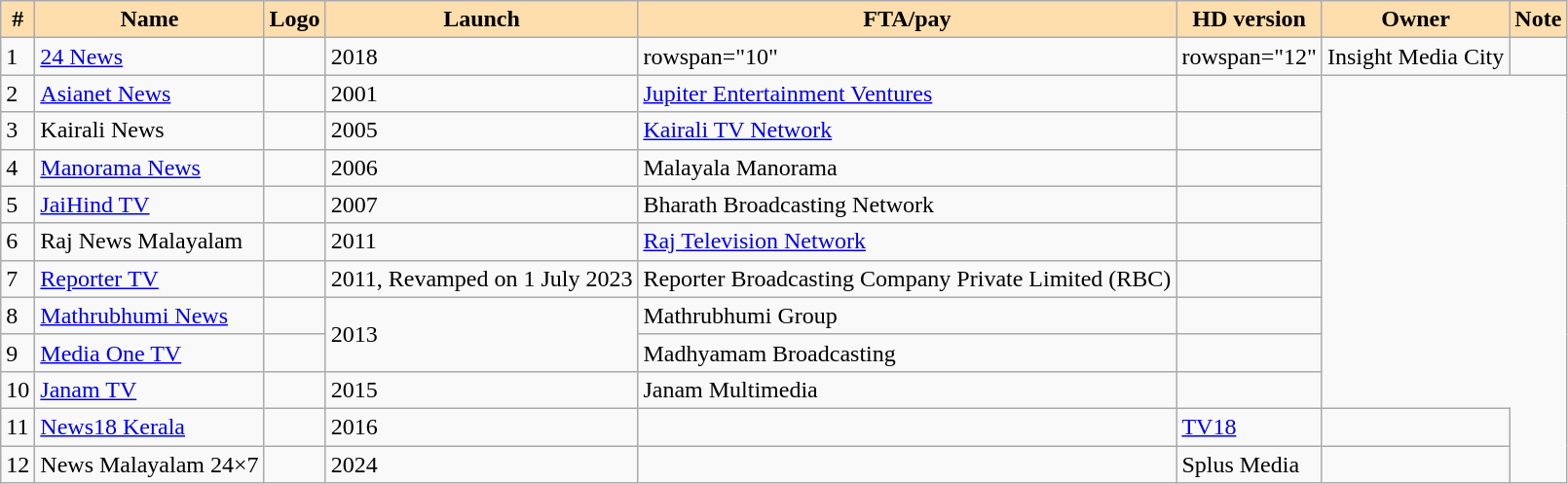<table class="wikitable sortable">
<tr>
<th style="background-color:navajowhite">#</th>
<th style="background-color:navajowhite">Name</th>
<th style="background-color:navajowhite">Logo</th>
<th style="background-color:navajowhite">Launch</th>
<th style="background-color:navajowhite">FTA/pay</th>
<th style="background-color:navajowhite">HD version</th>
<th style="background-color:navajowhite">Owner</th>
<th style="background-color:navajowhite">Note</th>
</tr>
<tr>
<td>1</td>
<td><a href='#'>24 News</a></td>
<td></td>
<td>2018</td>
<td>rowspan="10" </td>
<td>rowspan="12" </td>
<td>Insight Media City</td>
<td></td>
</tr>
<tr>
<td>2</td>
<td><a href='#'>Asianet News</a></td>
<td></td>
<td>2001</td>
<td><a href='#'>Jupiter Entertainment Ventures</a></td>
<td></td>
</tr>
<tr>
<td>3</td>
<td>Kairali News</td>
<td></td>
<td>2005</td>
<td><a href='#'>Kairali TV Network</a></td>
<td></td>
</tr>
<tr>
<td>4</td>
<td><a href='#'>Manorama News</a></td>
<td></td>
<td>2006</td>
<td>Malayala Manorama</td>
<td></td>
</tr>
<tr>
<td>5</td>
<td><a href='#'>JaiHind TV</a></td>
<td></td>
<td>2007</td>
<td>Bharath Broadcasting Network</td>
<td></td>
</tr>
<tr>
<td>6</td>
<td>Raj News Malayalam</td>
<td></td>
<td>2011</td>
<td><a href='#'>Raj Television Network</a></td>
<td></td>
</tr>
<tr>
<td>7</td>
<td><a href='#'>Reporter TV</a></td>
<td></td>
<td>2011, Revamped on 1 July 2023</td>
<td>Reporter Broadcasting Company Private Limited (RBC)</td>
<td></td>
</tr>
<tr>
<td>8</td>
<td><a href='#'>Mathrubhumi News</a></td>
<td></td>
<td rowspan="2">2013</td>
<td>Mathrubhumi Group</td>
<td></td>
</tr>
<tr>
<td>9</td>
<td><a href='#'>Media One TV</a></td>
<td></td>
<td>Madhyamam Broadcasting</td>
<td></td>
</tr>
<tr>
<td>10</td>
<td><a href='#'>Janam TV</a></td>
<td></td>
<td>2015</td>
<td>Janam Multimedia</td>
<td></td>
</tr>
<tr>
<td>11</td>
<td><a href='#'>News18 Kerala</a></td>
<td></td>
<td>2016</td>
<td></td>
<td><a href='#'>TV18</a></td>
<td></td>
</tr>
<tr>
<td>12</td>
<td>News Malayalam 24×7</td>
<td></td>
<td>2024</td>
<td></td>
<td>Splus Media</td>
<td></td>
</tr>
</table>
